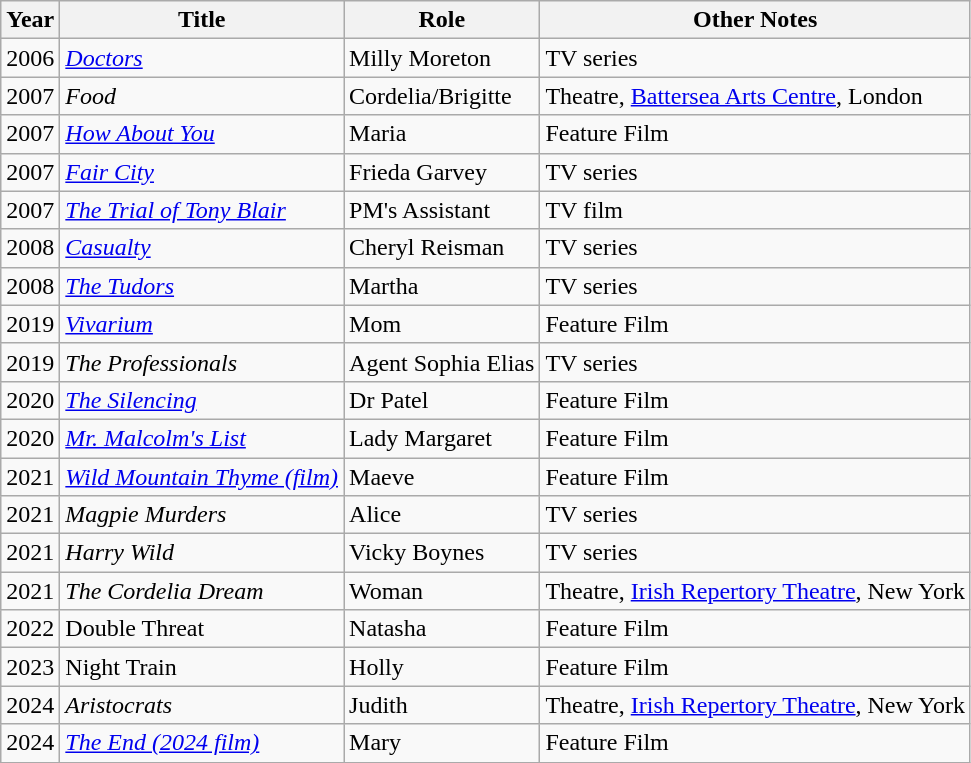<table class="wikitable">
<tr>
<th>Year</th>
<th>Title</th>
<th>Role</th>
<th>Other Notes</th>
</tr>
<tr>
<td>2006</td>
<td><em><a href='#'>Doctors</a></em></td>
<td>Milly Moreton</td>
<td>TV series</td>
</tr>
<tr>
<td>2007</td>
<td><em>Food</em></td>
<td>Cordelia/Brigitte</td>
<td>Theatre, <a href='#'>Battersea Arts Centre</a>, London</td>
</tr>
<tr>
<td>2007</td>
<td><em><a href='#'>How About You</a></em></td>
<td>Maria</td>
<td>Feature Film</td>
</tr>
<tr>
<td>2007</td>
<td><em><a href='#'>Fair City</a></em></td>
<td>Frieda Garvey</td>
<td>TV series</td>
</tr>
<tr>
<td>2007</td>
<td><em><a href='#'>The Trial of Tony Blair</a></em></td>
<td>PM's Assistant</td>
<td>TV film</td>
</tr>
<tr>
<td>2008</td>
<td><em><a href='#'>Casualty</a></em></td>
<td>Cheryl Reisman</td>
<td>TV series</td>
</tr>
<tr>
<td>2008</td>
<td><em><a href='#'>The Tudors</a></em></td>
<td>Martha</td>
<td>TV series</td>
</tr>
<tr>
<td>2019</td>
<td><em><a href='#'>Vivarium</a></em></td>
<td>Mom</td>
<td>Feature Film</td>
</tr>
<tr>
<td>2019</td>
<td><em>The Professionals</em></td>
<td>Agent Sophia Elias</td>
<td>TV series</td>
</tr>
<tr>
<td>2020</td>
<td><em><a href='#'>The Silencing</a></em></td>
<td>Dr Patel</td>
<td>Feature Film</td>
</tr>
<tr>
<td>2020</td>
<td><em><a href='#'>Mr. Malcolm's List</a></em></td>
<td>Lady Margaret</td>
<td>Feature Film</td>
</tr>
<tr>
<td>2021</td>
<td><em><a href='#'>Wild Mountain Thyme (film)</a></em></td>
<td>Maeve</td>
<td>Feature Film</td>
</tr>
<tr>
<td>2021</td>
<td><em>Magpie Murders</em></td>
<td>Alice</td>
<td>TV series</td>
</tr>
<tr>
<td>2021</td>
<td><em>Harry Wild</em></td>
<td>Vicky Boynes</td>
<td>TV series</td>
</tr>
<tr>
<td>2021</td>
<td><em>The Cordelia Dream</em></td>
<td>Woman</td>
<td>Theatre, <a href='#'>Irish Repertory Theatre</a>, New York</td>
</tr>
<tr>
<td>2022</td>
<td>Double Threat</td>
<td>Natasha</td>
<td>Feature Film</td>
</tr>
<tr>
<td>2023</td>
<td>Night Train</td>
<td>Holly</td>
<td>Feature Film</td>
</tr>
<tr>
<td>2024</td>
<td><em>Aristocrats</em></td>
<td>Judith</td>
<td>Theatre, <a href='#'>Irish Repertory Theatre</a>, New York</td>
</tr>
<tr>
<td>2024</td>
<td><em><a href='#'>The End (2024 film)</a></em></td>
<td>Mary</td>
<td>Feature Film</td>
</tr>
</table>
